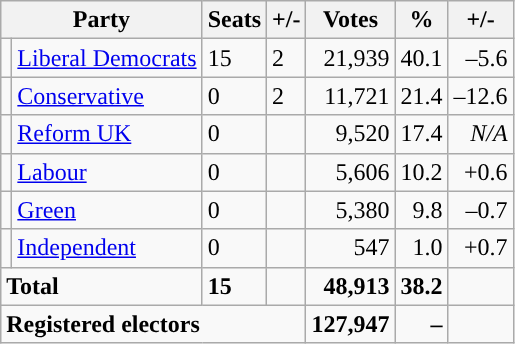<table class="wikitable sortable">
<tr>
<th colspan="2">Party</th>
<th>Seats</th>
<th>+/-</th>
<th>Votes</th>
<th>%</th>
<th>+/-</th>
</tr>
<tr>
<td style="background-color: "></td>
<td><a href='#'>Liberal Democrats</a></td>
<td>15</td>
<td> 2</td>
<td style="text-align:right;">21,939</td>
<td style="text-align:right;">40.1</td>
<td style="text-align:right;">–5.6</td>
</tr>
<tr>
<td style="background-color: "></td>
<td><a href='#'>Conservative</a></td>
<td>0</td>
<td> 2</td>
<td style="text-align:right;">11,721</td>
<td style="text-align:right;">21.4</td>
<td style="text-align:right;">–12.6</td>
</tr>
<tr>
<td style="background-color: "></td>
<td><a href='#'>Reform UK</a></td>
<td>0</td>
<td></td>
<td style="text-align:right;">9,520</td>
<td style="text-align:right;">17.4</td>
<td style="text-align:right;"><em>N/A</em></td>
</tr>
<tr>
<td style="background-color: "></td>
<td><a href='#'>Labour</a></td>
<td>0</td>
<td></td>
<td style="text-align:right;">5,606</td>
<td style="text-align:right;">10.2</td>
<td style="text-align:right;">+0.6</td>
</tr>
<tr>
<td style="background-color: "></td>
<td><a href='#'>Green</a></td>
<td>0</td>
<td></td>
<td style="text-align:right;">5,380</td>
<td style="text-align:right;">9.8</td>
<td style="text-align:right;">–0.7</td>
</tr>
<tr>
<td style="background-color: "></td>
<td><a href='#'>Independent</a></td>
<td>0</td>
<td></td>
<td style="text-align:right;">547</td>
<td style="text-align:right;">1.0</td>
<td style="text-align:right;">+0.7</td>
</tr>
<tr>
<td colspan="2"><strong>Total</strong></td>
<td><strong>15</strong></td>
<td></td>
<td style="text-align:right;"><strong>48,913</strong></td>
<td style="text-align:right;"><strong>38.2</strong></td>
<td style="text-align:right;"></td>
</tr>
<tr>
<td colspan="4"><strong>Registered electors</strong></td>
<td style="text-align:right;"><strong>127,947</strong></td>
<td style="text-align:right;"><strong>–</strong></td>
<td style="text-align:right;"></td>
</tr>
</table>
